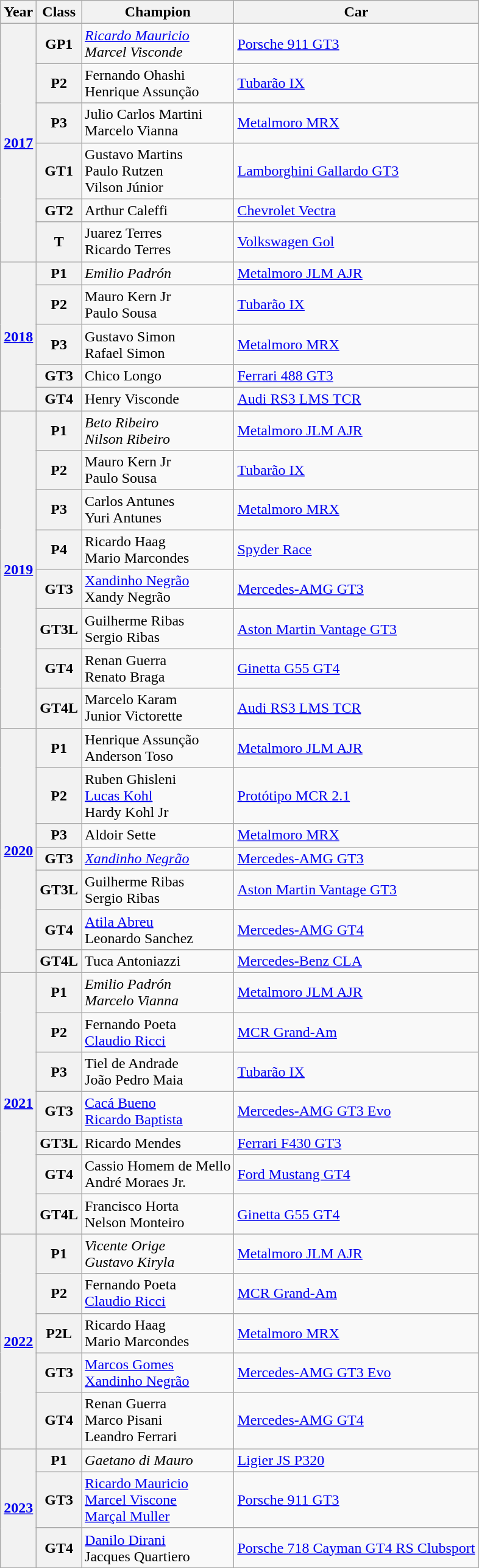<table class="wikitable sortable">
<tr>
<th>Year</th>
<th>Class</th>
<th>Champion</th>
<th>Car</th>
</tr>
<tr>
<th rowspan=6><a href='#'>2017</a></th>
<th>GP1</th>
<td> <em><a href='#'>Ricardo Mauricio</a></em><br>  <em>Marcel Visconde</em></td>
<td><a href='#'>Porsche 911 GT3</a></td>
</tr>
<tr>
<th>P2</th>
<td> Fernando Ohashi<br> Henrique Assunção</td>
<td><a href='#'>Tubarão IX</a></td>
</tr>
<tr>
<th>P3</th>
<td> Julio Carlos Martini<br> Marcelo Vianna</td>
<td><a href='#'>Metalmoro MRX</a></td>
</tr>
<tr>
<th>GT1</th>
<td> Gustavo Martins<br> Paulo Rutzen<br> Vilson Júnior</td>
<td><a href='#'>Lamborghini Gallardo GT3</a></td>
</tr>
<tr>
<th>GT2</th>
<td> Arthur Caleffi</td>
<td><a href='#'>Chevrolet Vectra</a></td>
</tr>
<tr>
<th>T</th>
<td> Juarez Terres<br>  Ricardo Terres</td>
<td><a href='#'>Volkswagen Gol</a></td>
</tr>
<tr>
<th rowspan=5><a href='#'>2018</a></th>
<th>P1</th>
<td> <em>Emilio Padrón</em></td>
<td><a href='#'>Metalmoro JLM AJR</a></td>
</tr>
<tr>
<th>P2</th>
<td> Mauro Kern Jr<br> Paulo Sousa</td>
<td><a href='#'>Tubarão IX</a></td>
</tr>
<tr>
<th>P3</th>
<td> Gustavo Simon<br> Rafael Simon</td>
<td><a href='#'>Metalmoro MRX</a></td>
</tr>
<tr>
<th>GT3</th>
<td> Chico Longo</td>
<td><a href='#'>Ferrari 488 GT3</a></td>
</tr>
<tr>
<th>GT4</th>
<td> Henry Visconde</td>
<td><a href='#'>Audi RS3 LMS TCR</a></td>
</tr>
<tr>
<th rowspan=8><a href='#'>2019</a></th>
<th>P1</th>
<td> <em>Beto Ribeiro</em><br> <em>Nilson Ribeiro</em></td>
<td><a href='#'>Metalmoro JLM AJR</a></td>
</tr>
<tr>
<th>P2</th>
<td> Mauro Kern Jr<br> Paulo Sousa</td>
<td><a href='#'>Tubarão IX</a></td>
</tr>
<tr>
<th>P3</th>
<td> Carlos Antunes<br> Yuri Antunes</td>
<td><a href='#'>Metalmoro MRX</a></td>
</tr>
<tr>
<th>P4</th>
<td> Ricardo Haag<br> Mario Marcondes</td>
<td><a href='#'>Spyder Race</a></td>
</tr>
<tr>
<th>GT3</th>
<td> <a href='#'>Xandinho Negrão</a><br>  Xandy Negrão</td>
<td><a href='#'>Mercedes-AMG GT3</a></td>
</tr>
<tr>
<th>GT3L</th>
<td> Guilherme Ribas<br>  Sergio Ribas</td>
<td><a href='#'>Aston Martin Vantage GT3</a></td>
</tr>
<tr>
<th>GT4</th>
<td> Renan Guerra<br> Renato Braga</td>
<td><a href='#'>Ginetta G55 GT4</a></td>
</tr>
<tr>
<th>GT4L</th>
<td> Marcelo Karam<br> Junior Victorette</td>
<td><a href='#'>Audi RS3 LMS TCR</a></td>
</tr>
<tr>
<th rowspan=7><a href='#'>2020</a></th>
<th>P1</th>
<td> Henrique Assunção<br> Anderson Toso</td>
<td><a href='#'>Metalmoro JLM AJR</a></td>
</tr>
<tr>
<th>P2</th>
<td> Ruben Ghisleni<br> <a href='#'>Lucas Kohl</a><br> Hardy Kohl Jr</td>
<td><a href='#'>Protótipo MCR 2.1</a></td>
</tr>
<tr>
<th>P3</th>
<td> Aldoir Sette</td>
<td><a href='#'>Metalmoro MRX</a></td>
</tr>
<tr>
<th>GT3</th>
<td> <em><a href='#'>Xandinho Negrão</a></em></td>
<td><a href='#'>Mercedes-AMG GT3</a></td>
</tr>
<tr>
<th>GT3L</th>
<td> Guilherme Ribas<br>  Sergio Ribas</td>
<td><a href='#'>Aston Martin Vantage GT3</a></td>
</tr>
<tr>
<th>GT4</th>
<td> <a href='#'>Atila Abreu</a><br> Leonardo Sanchez</td>
<td><a href='#'>Mercedes-AMG GT4</a></td>
</tr>
<tr>
<th>GT4L</th>
<td> Tuca Antoniazzi</td>
<td><a href='#'>Mercedes-Benz CLA</a></td>
</tr>
<tr>
<th rowspan=7><a href='#'>2021</a></th>
<th>P1</th>
<td> <em>Emilio Padrón</em><br> <em>Marcelo Vianna</em></td>
<td><a href='#'>Metalmoro JLM AJR</a></td>
</tr>
<tr>
<th>P2</th>
<td> Fernando Poeta<br> <a href='#'>Claudio Ricci</a></td>
<td><a href='#'>MCR Grand-Am</a></td>
</tr>
<tr>
<th>P3</th>
<td> Tiel de Andrade<br> João Pedro Maia</td>
<td><a href='#'>Tubarão IX</a></td>
</tr>
<tr>
<th>GT3</th>
<td> <a href='#'>Cacá Bueno</a><br> <a href='#'>Ricardo Baptista</a></td>
<td><a href='#'>Mercedes-AMG GT3 Evo</a></td>
</tr>
<tr>
<th>GT3L</th>
<td> Ricardo Mendes</td>
<td><a href='#'>Ferrari F430 GT3</a></td>
</tr>
<tr>
<th>GT4</th>
<td> Cassio Homem de Mello<br> André Moraes Jr.</td>
<td><a href='#'>Ford Mustang GT4</a></td>
</tr>
<tr>
<th>GT4L</th>
<td> Francisco Horta<br> Nelson Monteiro</td>
<td><a href='#'>Ginetta G55 GT4</a></td>
</tr>
<tr>
<th rowspan=5><a href='#'>2022</a></th>
<th>P1</th>
<td> <em>Vicente Orige</em><br> <em>Gustavo Kiryla</em></td>
<td><a href='#'>Metalmoro JLM AJR</a></td>
</tr>
<tr>
<th>P2</th>
<td> Fernando Poeta<br> <a href='#'>Claudio Ricci</a></td>
<td><a href='#'>MCR Grand-Am</a></td>
</tr>
<tr>
<th>P2L</th>
<td> Ricardo Haag<br> Mario Marcondes</td>
<td><a href='#'>Metalmoro MRX</a></td>
</tr>
<tr>
<th>GT3</th>
<td> <a href='#'>Marcos Gomes</a><br>  <a href='#'>Xandinho Negrão</a></td>
<td><a href='#'>Mercedes-AMG GT3 Evo</a></td>
</tr>
<tr>
<th>GT4</th>
<td> Renan Guerra<br> Marco Pisani<br> Leandro Ferrari</td>
<td><a href='#'>Mercedes-AMG GT4</a></td>
</tr>
<tr>
<th rowspan=3><a href='#'>2023</a></th>
<th>P1</th>
<td> <em>Gaetano di Mauro</em></td>
<td><a href='#'>Ligier JS P320</a></td>
</tr>
<tr>
<th>GT3</th>
<td> <a href='#'>Ricardo Mauricio</a><br>  <a href='#'>Marcel Viscone</a><br>  <a href='#'>Marçal Muller</a></td>
<td><a href='#'>Porsche 911 GT3</a></td>
</tr>
<tr>
<th>GT4</th>
<td> <a href='#'>Danilo Dirani</a><br> Jacques Quartiero</td>
<td><a href='#'>Porsche 718 Cayman GT4 RS Clubsport</a></td>
</tr>
<tr>
</tr>
</table>
